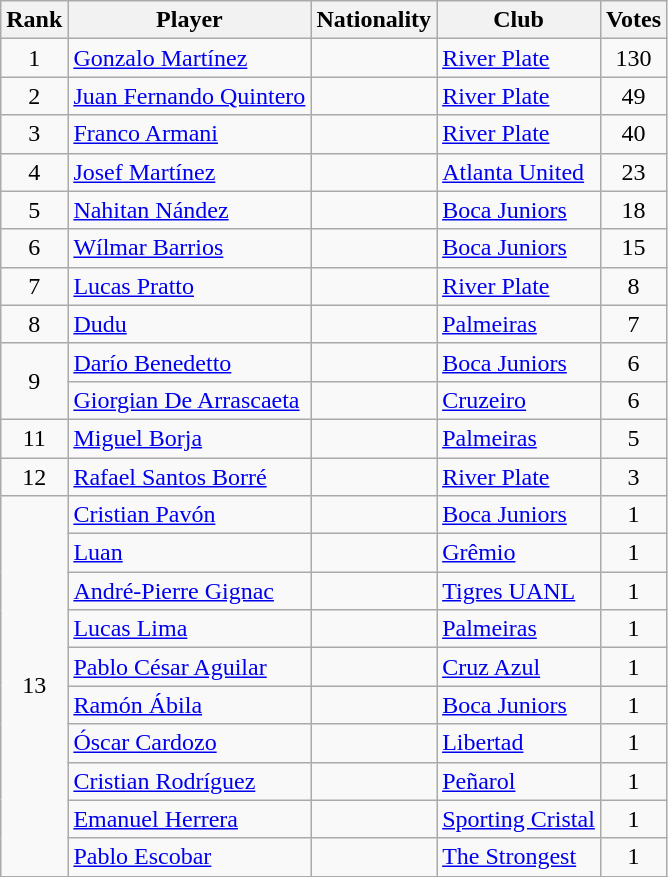<table class="wikitable">
<tr>
<th>Rank</th>
<th>Player</th>
<th>Nationality</th>
<th>Club</th>
<th>Votes</th>
</tr>
<tr>
<td align="center">1</td>
<td><a href='#'>Gonzalo Martínez</a></td>
<td></td>
<td> <a href='#'>River Plate</a></td>
<td align="center">130</td>
</tr>
<tr>
<td align="center">2</td>
<td><a href='#'>Juan Fernando Quintero</a></td>
<td></td>
<td> <a href='#'>River Plate</a></td>
<td align="center">49</td>
</tr>
<tr>
<td align="center">3</td>
<td><a href='#'>Franco Armani</a></td>
<td></td>
<td> <a href='#'>River Plate</a></td>
<td align="center">40</td>
</tr>
<tr>
<td align="center">4</td>
<td><a href='#'>Josef Martínez</a></td>
<td></td>
<td> <a href='#'>Atlanta United</a></td>
<td align="center">23</td>
</tr>
<tr>
<td align="center">5</td>
<td><a href='#'>Nahitan Nández</a></td>
<td></td>
<td> <a href='#'>Boca Juniors</a></td>
<td align="center">18</td>
</tr>
<tr>
<td align="center">6</td>
<td><a href='#'>Wílmar Barrios</a></td>
<td></td>
<td> <a href='#'>Boca Juniors</a></td>
<td align="center">15</td>
</tr>
<tr>
<td align="center">7</td>
<td><a href='#'>Lucas Pratto</a></td>
<td></td>
<td> <a href='#'>River Plate</a></td>
<td align="center">8</td>
</tr>
<tr>
<td align="center">8</td>
<td><a href='#'>Dudu</a></td>
<td></td>
<td> <a href='#'>Palmeiras</a></td>
<td align="center">7</td>
</tr>
<tr>
<td rowspan="2" align="center">9</td>
<td><a href='#'>Darío Benedetto</a></td>
<td></td>
<td> <a href='#'>Boca Juniors</a></td>
<td align="center">6</td>
</tr>
<tr>
<td><a href='#'>Giorgian De Arrascaeta</a></td>
<td></td>
<td> <a href='#'>Cruzeiro</a></td>
<td align="center">6</td>
</tr>
<tr>
<td align="center">11</td>
<td><a href='#'>Miguel Borja</a></td>
<td></td>
<td> <a href='#'>Palmeiras</a></td>
<td align="center">5</td>
</tr>
<tr>
<td align="center">12</td>
<td><a href='#'>Rafael Santos Borré</a></td>
<td></td>
<td> <a href='#'>River Plate</a></td>
<td align="center">3</td>
</tr>
<tr>
<td rowspan="10" align="center">13</td>
<td><a href='#'>Cristian Pavón</a></td>
<td></td>
<td> <a href='#'>Boca Juniors</a></td>
<td align="center">1</td>
</tr>
<tr>
<td><a href='#'>Luan</a></td>
<td></td>
<td> <a href='#'>Grêmio</a></td>
<td align="center">1</td>
</tr>
<tr>
<td><a href='#'>André-Pierre Gignac</a></td>
<td></td>
<td> <a href='#'>Tigres UANL</a></td>
<td align="center">1</td>
</tr>
<tr>
<td><a href='#'>Lucas Lima</a></td>
<td></td>
<td> <a href='#'>Palmeiras</a></td>
<td align="center">1</td>
</tr>
<tr>
<td><a href='#'>Pablo César Aguilar</a></td>
<td></td>
<td> <a href='#'>Cruz Azul</a></td>
<td align="center">1</td>
</tr>
<tr>
<td><a href='#'>Ramón Ábila</a></td>
<td></td>
<td> <a href='#'>Boca Juniors</a></td>
<td align="center">1</td>
</tr>
<tr>
<td><a href='#'>Óscar Cardozo</a></td>
<td></td>
<td> <a href='#'>Libertad</a></td>
<td align="center">1</td>
</tr>
<tr>
<td><a href='#'>Cristian Rodríguez</a></td>
<td></td>
<td> <a href='#'>Peñarol</a></td>
<td align="center">1</td>
</tr>
<tr>
<td><a href='#'>Emanuel Herrera</a></td>
<td></td>
<td> <a href='#'>Sporting Cristal</a></td>
<td align="center">1</td>
</tr>
<tr>
<td><a href='#'>Pablo Escobar</a></td>
<td></td>
<td> <a href='#'>The Strongest</a></td>
<td align="center">1</td>
</tr>
<tr>
</tr>
</table>
